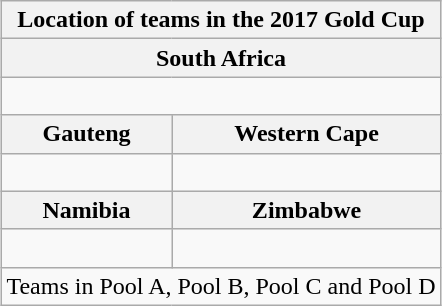<table class="wikitable floatright" style="text-align:right; margin: 1em auto;">
<tr>
<th colspan="100%">Location of teams in the 2017 Gold Cup</th>
</tr>
<tr>
<th colspan="2"> South Africa</th>
</tr>
<tr>
<td colspan="2"><br></td>
</tr>
<tr>
<th>Gauteng</th>
<th>Western Cape</th>
</tr>
<tr>
<td><br></td>
<td><br></td>
</tr>
<tr>
<th>  Namibia</th>
<th>  Zimbabwe</th>
</tr>
<tr>
<td><br></td>
<td><br></td>
</tr>
<tr>
<td colspan="100%" style="text-align:center;">Teams in  Pool A,  Pool B,  Pool C and  Pool D</td>
</tr>
</table>
